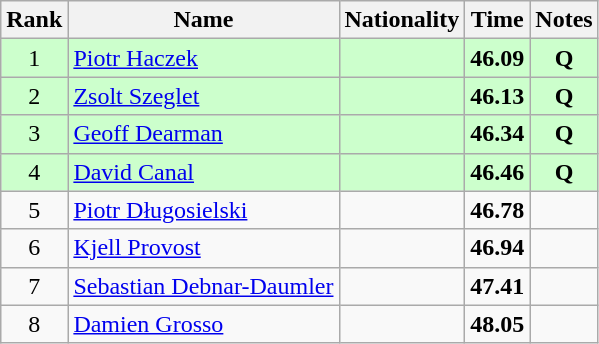<table class="wikitable sortable" style="text-align:center">
<tr>
<th>Rank</th>
<th>Name</th>
<th>Nationality</th>
<th>Time</th>
<th>Notes</th>
</tr>
<tr bgcolor=ccffcc>
<td>1</td>
<td align=left><a href='#'>Piotr Haczek</a></td>
<td align=left></td>
<td><strong>46.09</strong></td>
<td><strong>Q</strong></td>
</tr>
<tr bgcolor=ccffcc>
<td>2</td>
<td align=left><a href='#'>Zsolt Szeglet</a></td>
<td align=left></td>
<td><strong>46.13</strong></td>
<td><strong>Q</strong></td>
</tr>
<tr bgcolor=ccffcc>
<td>3</td>
<td align=left><a href='#'>Geoff Dearman</a></td>
<td align=left></td>
<td><strong>46.34</strong></td>
<td><strong>Q</strong></td>
</tr>
<tr bgcolor=ccffcc>
<td>4</td>
<td align=left><a href='#'>David Canal</a></td>
<td align=left></td>
<td><strong>46.46</strong></td>
<td><strong>Q</strong></td>
</tr>
<tr>
<td>5</td>
<td align=left><a href='#'>Piotr Długosielski</a></td>
<td align=left></td>
<td><strong>46.78</strong></td>
<td></td>
</tr>
<tr>
<td>6</td>
<td align=left><a href='#'>Kjell Provost</a></td>
<td align=left></td>
<td><strong>46.94</strong></td>
<td></td>
</tr>
<tr>
<td>7</td>
<td align=left><a href='#'>Sebastian Debnar-Daumler</a></td>
<td align=left></td>
<td><strong>47.41</strong></td>
<td></td>
</tr>
<tr>
<td>8</td>
<td align=left><a href='#'>Damien Grosso</a></td>
<td align=left></td>
<td><strong>48.05</strong></td>
<td></td>
</tr>
</table>
